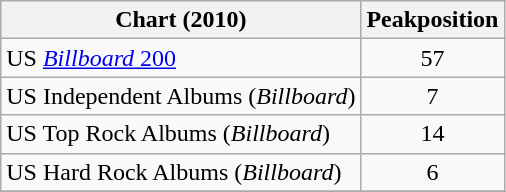<table class="wikitable sortable">
<tr>
<th>Chart (2010)</th>
<th>Peakposition</th>
</tr>
<tr>
<td>US <a href='#'><em>Billboard</em> 200</a></td>
<td align="center">57</td>
</tr>
<tr>
<td>US Independent Albums (<em>Billboard</em>)</td>
<td align="center">7</td>
</tr>
<tr>
<td>US Top Rock Albums (<em>Billboard</em>)</td>
<td align="center">14</td>
</tr>
<tr>
<td>US Hard Rock Albums (<em>Billboard</em>)</td>
<td align="center">6</td>
</tr>
<tr>
</tr>
</table>
